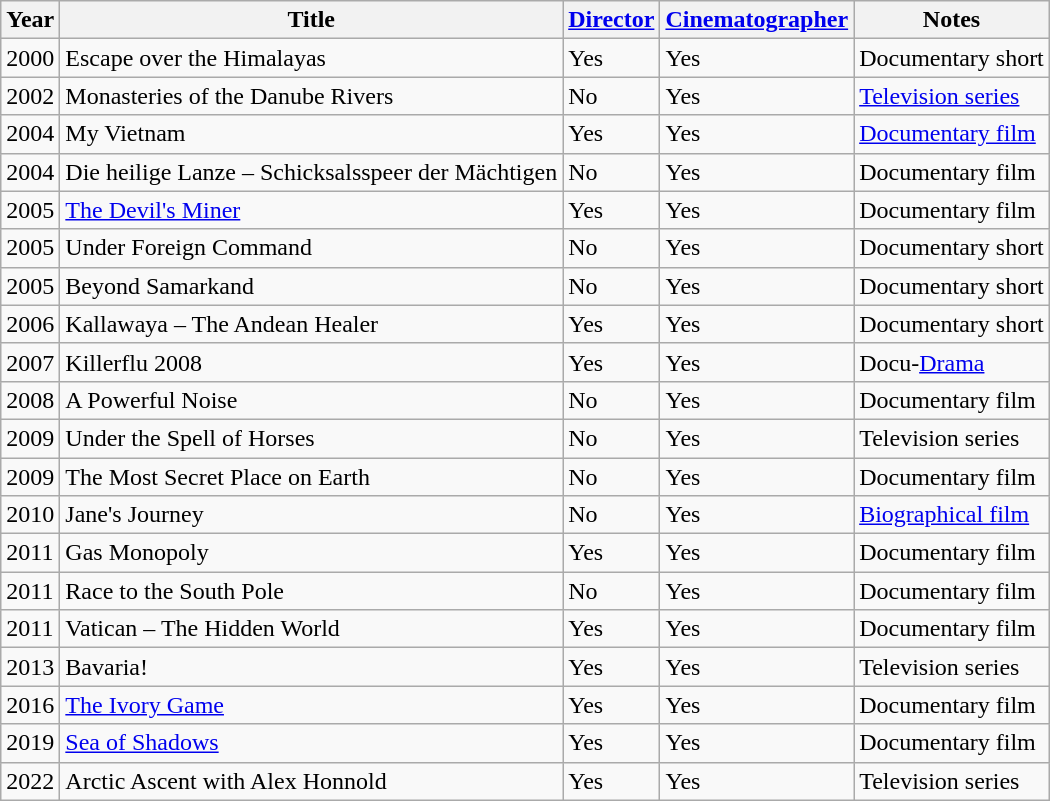<table class="wikitable">
<tr>
<th>Year</th>
<th>Title</th>
<th><a href='#'>Director</a></th>
<th><a href='#'>Cinematographer</a></th>
<th>Notes</th>
</tr>
<tr>
<td>2000</td>
<td>Escape over the Himalayas</td>
<td>Yes</td>
<td>Yes</td>
<td>Documentary short</td>
</tr>
<tr>
<td>2002</td>
<td>Monasteries of the Danube Rivers</td>
<td>No</td>
<td>Yes</td>
<td><a href='#'>Television series</a></td>
</tr>
<tr>
<td>2004</td>
<td>My Vietnam</td>
<td>Yes</td>
<td>Yes</td>
<td><a href='#'>Documentary film</a></td>
</tr>
<tr>
<td>2004</td>
<td>Die heilige Lanze – Schicksalsspeer der Mächtigen</td>
<td>No</td>
<td>Yes</td>
<td>Documentary film</td>
</tr>
<tr>
<td>2005</td>
<td><a href='#'>The Devil's Miner</a></td>
<td>Yes</td>
<td>Yes</td>
<td>Documentary film</td>
</tr>
<tr>
<td>2005</td>
<td>Under Foreign Command</td>
<td>No</td>
<td>Yes</td>
<td>Documentary short</td>
</tr>
<tr>
<td>2005</td>
<td>Beyond Samarkand</td>
<td>No</td>
<td>Yes</td>
<td>Documentary short</td>
</tr>
<tr>
<td>2006</td>
<td>Kallawaya – The Andean Healer</td>
<td>Yes</td>
<td>Yes</td>
<td>Documentary short</td>
</tr>
<tr>
<td>2007</td>
<td>Killerflu 2008</td>
<td>Yes</td>
<td>Yes</td>
<td>Docu-<a href='#'>Drama</a></td>
</tr>
<tr>
<td>2008</td>
<td>A Powerful Noise</td>
<td>No</td>
<td>Yes</td>
<td>Documentary film</td>
</tr>
<tr>
<td>2009</td>
<td>Under the Spell of Horses</td>
<td>No</td>
<td>Yes</td>
<td>Television series</td>
</tr>
<tr>
<td>2009</td>
<td>The Most Secret Place on Earth</td>
<td>No</td>
<td>Yes</td>
<td>Documentary film</td>
</tr>
<tr>
<td>2010</td>
<td>Jane's Journey</td>
<td>No</td>
<td>Yes</td>
<td><a href='#'>Biographical film</a></td>
</tr>
<tr>
<td>2011</td>
<td>Gas Monopoly</td>
<td>Yes</td>
<td>Yes</td>
<td>Documentary film</td>
</tr>
<tr>
<td>2011</td>
<td>Race to the South Pole</td>
<td>No</td>
<td>Yes</td>
<td>Documentary film</td>
</tr>
<tr>
<td>2011</td>
<td>Vatican – The Hidden World</td>
<td>Yes</td>
<td>Yes</td>
<td>Documentary film</td>
</tr>
<tr>
<td>2013</td>
<td>Bavaria!</td>
<td>Yes</td>
<td>Yes</td>
<td>Television series</td>
</tr>
<tr>
<td>2016</td>
<td><a href='#'>The Ivory Game</a></td>
<td>Yes</td>
<td>Yes</td>
<td>Documentary film</td>
</tr>
<tr>
<td>2019</td>
<td><a href='#'>Sea of Shadows</a></td>
<td>Yes</td>
<td>Yes</td>
<td>Documentary film</td>
</tr>
<tr>
<td>2022</td>
<td>Arctic Ascent with Alex Honnold</td>
<td>Yes</td>
<td>Yes</td>
<td>Television series</td>
</tr>
</table>
